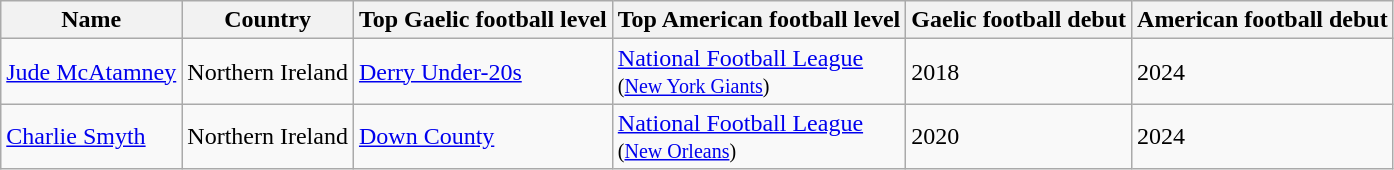<table class="wikitable sortable">
<tr>
<th>Name</th>
<th>Country</th>
<th>Top Gaelic football level</th>
<th>Top American football level</th>
<th>Gaelic football debut</th>
<th>American football debut</th>
</tr>
<tr>
<td><a href='#'>Jude McAtamney</a></td>
<td>Northern Ireland</td>
<td><a href='#'>Derry Under-20s</a></td>
<td><a href='#'>National Football League</a><br><small>(<a href='#'>New York Giants</a>)</small></td>
<td>2018</td>
<td>2024</td>
</tr>
<tr>
<td><a href='#'>Charlie Smyth</a></td>
<td>Northern Ireland</td>
<td><a href='#'>Down County</a></td>
<td><a href='#'>National Football League</a><br><small>(<a href='#'>New Orleans</a>)</small></td>
<td>2020</td>
<td>2024</td>
</tr>
</table>
